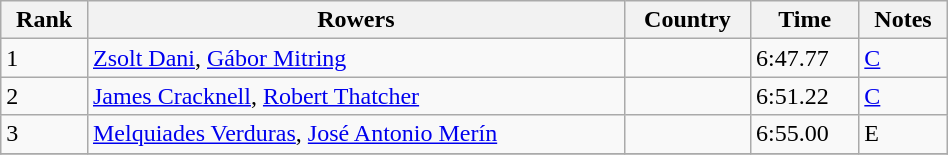<table class="wikitable" width=50%>
<tr>
<th>Rank</th>
<th>Rowers</th>
<th>Country</th>
<th>Time</th>
<th>Notes</th>
</tr>
<tr>
<td>1</td>
<td><a href='#'>Zsolt Dani</a>, <a href='#'>Gábor Mitring</a></td>
<td></td>
<td>6:47.77</td>
<td><a href='#'>C</a></td>
</tr>
<tr>
<td>2</td>
<td><a href='#'>James Cracknell</a>, <a href='#'>Robert Thatcher</a></td>
<td></td>
<td>6:51.22</td>
<td><a href='#'>C</a></td>
</tr>
<tr>
<td>3</td>
<td><a href='#'>Melquiades Verduras</a>, <a href='#'>José Antonio Merín</a></td>
<td></td>
<td>6:55.00</td>
<td>E</td>
</tr>
<tr>
</tr>
</table>
